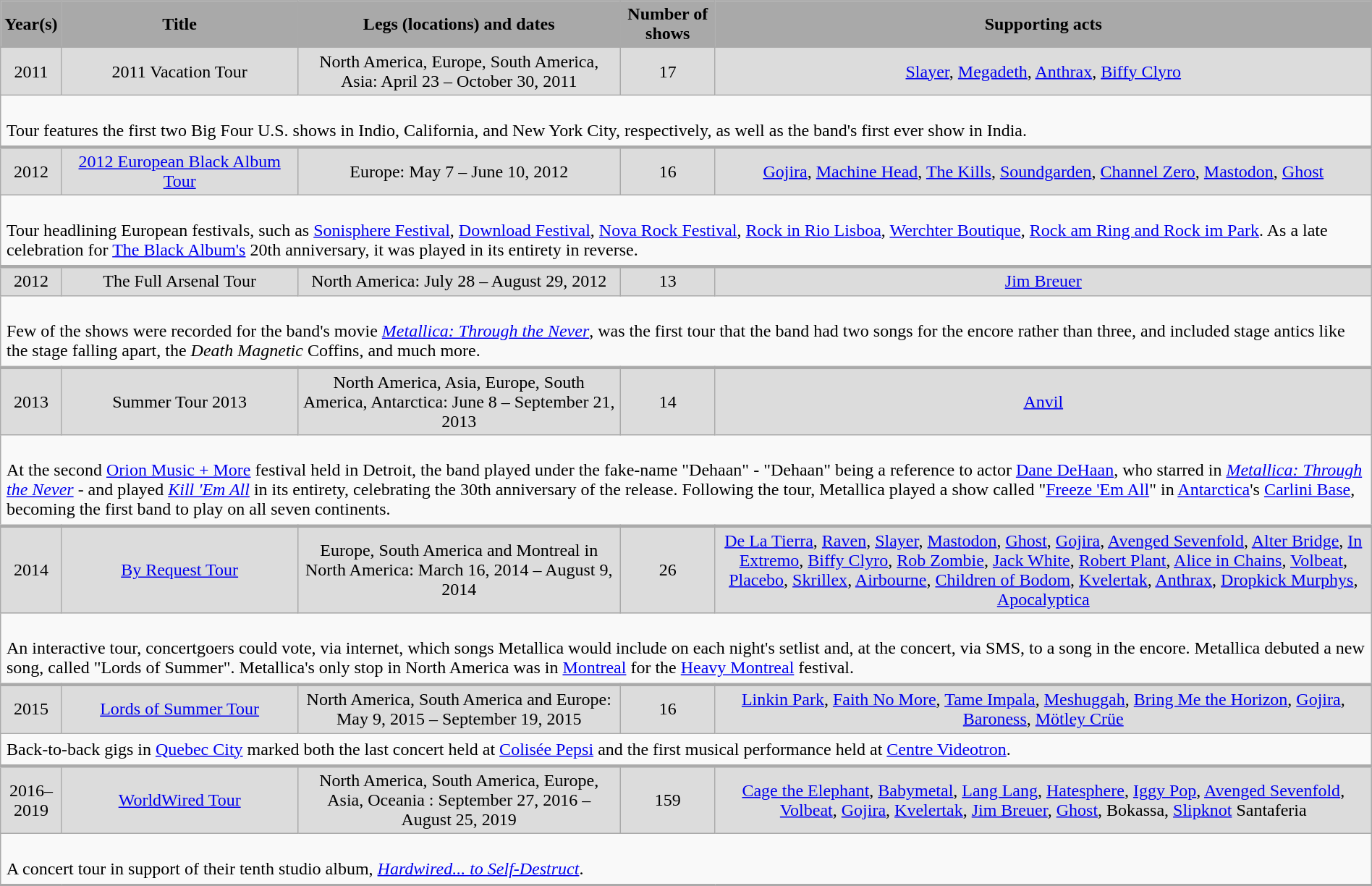<table class="wikitable" style="width:100%; text-align:center;">
<tr>
<th style="width:40px; background:darkGrey;">Year(s)</th>
<th style="width:210px; background:darkGrey;">Title</th>
<th style="width:290px; background:darkGrey;">Legs (locations) and dates</th>
<th style="width:80px; background:darkGrey;">Number of<br>shows<br></th>
<th style="background:darkGrey;">Supporting acts</th>
</tr>
<tr style="background:#DCDCDC;">
</tr>
<tr style="background:#DCDCDC;">
<td>2011</td>
<td>2011 Vacation Tour</td>
<td>North America, Europe, South America, Asia: April 23 –  October 30, 2011</td>
<td>17</td>
<td><a href='#'>Slayer</a>, <a href='#'>Megadeth</a>, <a href='#'>Anthrax</a>, <a href='#'>Biffy Clyro</a></td>
</tr>
<tr>
<td colspan="5" style="border-bottom-width:3px; padding:5px; text-align:left;"><br>Tour features the first two Big Four U.S. shows in Indio, California, and New York City, respectively, as well as the band's first ever show in India.</td>
</tr>
<tr style="background:#DCDCDC;">
<td>2012</td>
<td><a href='#'>2012 European Black Album Tour</a></td>
<td>Europe: May 7 – June 10, 2012</td>
<td>16</td>
<td><a href='#'>Gojira</a>, <a href='#'>Machine Head</a>, <a href='#'>The Kills</a>, <a href='#'>Soundgarden</a>, <a href='#'>Channel Zero</a>, <a href='#'>Mastodon</a>, <a href='#'>Ghost</a></td>
</tr>
<tr>
<td colspan="5" style="border-bottom-width:3px; padding:5px; text-align:left;"><br>Tour headlining European festivals, such as <a href='#'>Sonisphere Festival</a>, <a href='#'>Download Festival</a>, <a href='#'>Nova Rock Festival</a>, <a href='#'>Rock in Rio Lisboa</a>, <a href='#'>Werchter Boutique</a>, <a href='#'>Rock am Ring and Rock im Park</a>. As a late celebration for <a href='#'>The Black Album's</a> 20th anniversary, it was played in its entirety in reverse.</td>
</tr>
<tr style="background:#DCDCDC;">
<td>2012</td>
<td>The Full Arsenal Tour</td>
<td>North America: July 28 – August 29, 2012</td>
<td>13</td>
<td><a href='#'>Jim Breuer</a></td>
</tr>
<tr>
<td colspan="5" style="border-bottom-width:3px; padding:5px; text-align:left;"><br>Few of the shows were recorded for the band's movie <em><a href='#'>Metallica: Through the Never</a></em>, was the first tour that the band had two songs for the encore rather than three, and included stage antics like the stage falling apart, the <em>Death Magnetic</em> Coffins, and much more.</td>
</tr>
<tr style="background:#DCDCDC;">
<td>2013</td>
<td>Summer Tour 2013</td>
<td>North America, Asia, Europe, South America, Antarctica: June 8 – September 21, 2013</td>
<td>14</td>
<td><a href='#'>Anvil</a></td>
</tr>
<tr>
<td colspan="5" style="border-bottom-width:3px; padding:5px; text-align:left;"><br>At the second <a href='#'>Orion Music + More</a> festival held in Detroit, the band played under the fake-name "Dehaan" - "Dehaan" being a reference to actor <a href='#'>Dane DeHaan</a>, who starred in <em><a href='#'>Metallica: Through the Never</a></em> - and played <em><a href='#'>Kill 'Em All</a></em> in its entirety, celebrating the 30th anniversary of the release. Following the tour, Metallica played a show called "<a href='#'>Freeze 'Em All</a>" in <a href='#'>Antarctica</a>'s <a href='#'>Carlini Base</a>, becoming the first band to play on all seven continents.</td>
</tr>
<tr style="background:#DCDCDC;">
<td>2014</td>
<td><a href='#'>By Request Tour</a></td>
<td>Europe, South America and Montreal in North America: March 16, 2014 – August 9, 2014</td>
<td>26</td>
<td><a href='#'>De La Tierra</a>, <a href='#'>Raven</a>, <a href='#'>Slayer</a>, <a href='#'>Mastodon</a>, <a href='#'>Ghost</a>, <a href='#'>Gojira</a>, <a href='#'>Avenged Sevenfold</a>, <a href='#'>Alter Bridge</a>, <a href='#'>In Extremo</a>, <a href='#'>Biffy Clyro</a>, <a href='#'>Rob Zombie</a>, <a href='#'>Jack White</a>, <a href='#'>Robert Plant</a>, <a href='#'>Alice in Chains</a>, <a href='#'>Volbeat</a>, <a href='#'>Placebo</a>, <a href='#'>Skrillex</a>, <a href='#'>Airbourne</a>, <a href='#'>Children of Bodom</a>, <a href='#'>Kvelertak</a>, <a href='#'>Anthrax</a>, <a href='#'>Dropkick Murphys</a>, <a href='#'>Apocalyptica</a></td>
</tr>
<tr>
<td colspan="5" style="border-bottom-width:3px; padding:5px; text-align:left;"><br>An interactive tour, concertgoers could vote, via internet, which songs Metallica would include on each night's setlist and, at the concert, via SMS, to a song in the encore. Metallica debuted a new song, called "Lords of Summer". Metallica's only stop in North America was in <a href='#'>Montreal</a> for the <a href='#'>Heavy Montreal</a> festival.</td>
</tr>
<tr style="background:#DCDCDC;">
<td>2015</td>
<td><a href='#'>Lords of Summer Tour</a></td>
<td>North America, South America and Europe: May 9, 2015 – September 19, 2015</td>
<td>16</td>
<td><a href='#'>Linkin Park</a>, <a href='#'>Faith No More</a>, <a href='#'>Tame Impala</a>, <a href='#'>Meshuggah</a>, <a href='#'>Bring Me the Horizon</a>, <a href='#'>Gojira</a>, <a href='#'>Baroness</a>, <a href='#'>Mötley Crüe</a></td>
</tr>
<tr>
<td colspan="5" style="border-bottom-width:3px; padding:5px; text-align:left;">Back-to-back gigs in <a href='#'>Quebec City</a> marked both the last concert held at <a href='#'>Colisée Pepsi</a> and the first musical performance held at <a href='#'>Centre Videotron</a>.</td>
</tr>
<tr style="background:#DCDCDC;">
<td>2016–2019</td>
<td><a href='#'>WorldWired Tour</a></td>
<td>North America, South America, Europe, Asia, Oceania : September 27, 2016 – August 25, 2019</td>
<td>159</td>
<td><a href='#'>Cage the Elephant</a>, <a href='#'>Babymetal</a>, <a href='#'>Lang Lang</a>, <a href='#'>Hatesphere</a>, <a href='#'>Iggy Pop</a>, <a href='#'>Avenged Sevenfold</a>, <a href='#'>Volbeat</a>, <a href='#'>Gojira</a>, <a href='#'>Kvelertak</a>, <a href='#'>Jim Breuer</a>, <a href='#'>Ghost</a>, Bokassa, <a href='#'>Slipknot</a> Santaferia</td>
</tr>
<tr>
<td colspan="5" style="border-bottom-width:3px; padding:5px; text-align:left;"><br>A concert tour in support of their tenth studio album, <em><a href='#'>Hardwired... to Self-Destruct</a></em>.</td>
</tr>
<tr>
</tr>
</table>
